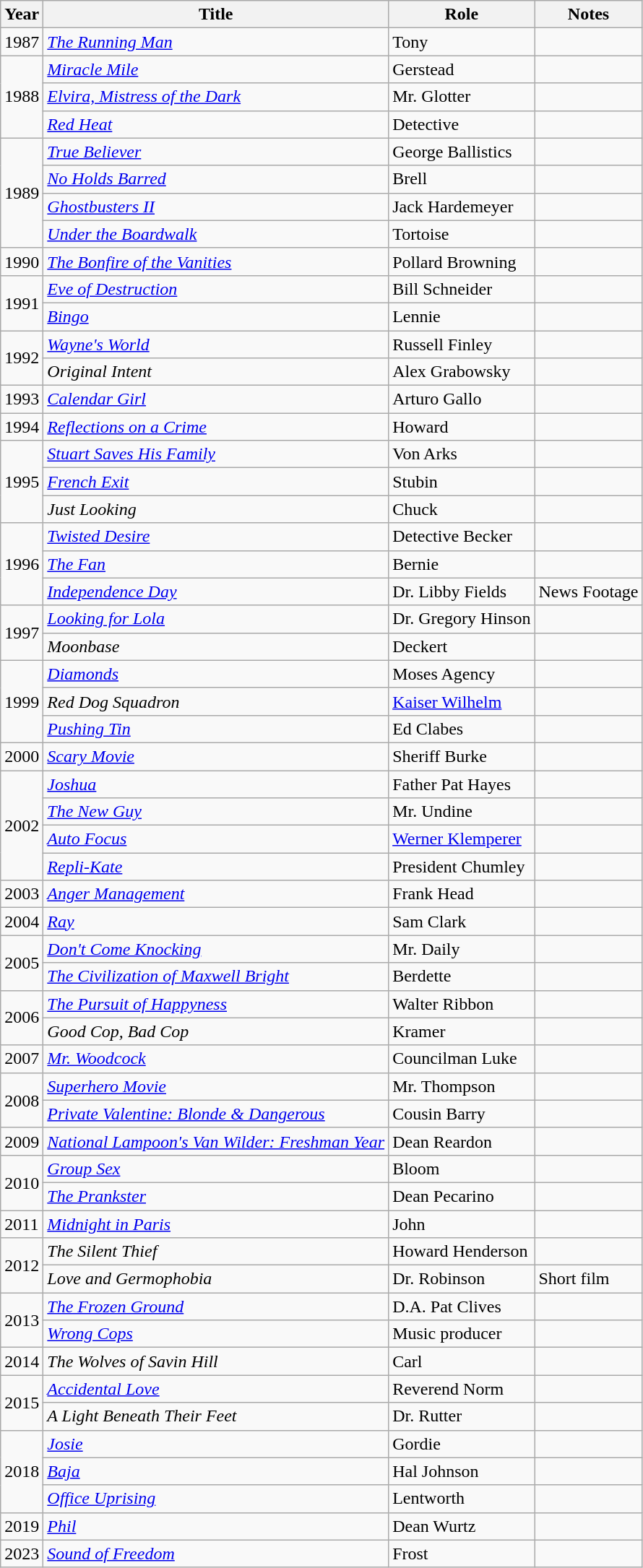<table class="wikitable sortable">
<tr>
<th>Year</th>
<th>Title</th>
<th>Role</th>
<th class = "unsortable">Notes</th>
</tr>
<tr>
<td>1987</td>
<td><em><a href='#'>The Running Man</a></em></td>
<td>Tony</td>
<td></td>
</tr>
<tr>
<td rowspan="3">1988</td>
<td><em><a href='#'>Miracle Mile</a></em></td>
<td>Gerstead</td>
<td></td>
</tr>
<tr>
<td><em><a href='#'>Elvira, Mistress of the Dark</a></em></td>
<td>Mr. Glotter</td>
<td></td>
</tr>
<tr>
<td><em><a href='#'>Red Heat</a></em></td>
<td>Detective</td>
<td></td>
</tr>
<tr>
<td rowspan="4">1989</td>
<td><em><a href='#'>True Believer</a></em></td>
<td>George Ballistics</td>
<td></td>
</tr>
<tr>
<td><em><a href='#'>No Holds Barred</a></em></td>
<td>Brell</td>
<td></td>
</tr>
<tr>
<td><em><a href='#'>Ghostbusters II</a></em></td>
<td>Jack Hardemeyer</td>
<td></td>
</tr>
<tr>
<td><em><a href='#'>Under the Boardwalk</a></em></td>
<td>Tortoise</td>
<td></td>
</tr>
<tr>
<td>1990</td>
<td><em><a href='#'>The Bonfire of the Vanities</a></em></td>
<td>Pollard Browning</td>
<td></td>
</tr>
<tr>
<td rowspan="2">1991</td>
<td><em><a href='#'>Eve of Destruction</a></em></td>
<td>Bill Schneider</td>
<td></td>
</tr>
<tr>
<td><em><a href='#'>Bingo</a></em></td>
<td>Lennie</td>
<td></td>
</tr>
<tr>
<td rowspan="2">1992</td>
<td><em><a href='#'>Wayne's World</a></em></td>
<td>Russell Finley</td>
<td></td>
</tr>
<tr>
<td><em>Original Intent</em></td>
<td>Alex Grabowsky</td>
<td></td>
</tr>
<tr>
<td>1993</td>
<td><em><a href='#'>Calendar Girl</a></em></td>
<td>Arturo Gallo</td>
<td></td>
</tr>
<tr>
<td>1994</td>
<td><em><a href='#'>Reflections on a Crime</a></em></td>
<td>Howard</td>
<td></td>
</tr>
<tr>
<td rowspan="3">1995</td>
<td><em><a href='#'>Stuart Saves His Family</a></em></td>
<td>Von Arks</td>
<td></td>
</tr>
<tr>
<td><em><a href='#'>French Exit</a></em></td>
<td>Stubin</td>
<td></td>
</tr>
<tr>
<td><em>Just Looking</em></td>
<td>Chuck</td>
<td></td>
</tr>
<tr>
<td rowspan="3">1996</td>
<td><em><a href='#'>Twisted Desire</a></em></td>
<td>Detective Becker</td>
<td></td>
</tr>
<tr>
<td><em><a href='#'>The Fan</a></em></td>
<td>Bernie</td>
<td></td>
</tr>
<tr>
<td><em><a href='#'>Independence Day</a></em></td>
<td>Dr. Libby Fields</td>
<td>News Footage</td>
</tr>
<tr>
<td rowspan="2">1997</td>
<td><em><a href='#'>Looking for Lola</a></em></td>
<td>Dr. Gregory Hinson</td>
<td></td>
</tr>
<tr>
<td><em>Moonbase</em></td>
<td>Deckert</td>
<td></td>
</tr>
<tr>
<td rowspan="3">1999</td>
<td><em><a href='#'>Diamonds</a></em></td>
<td>Moses Agency</td>
<td></td>
</tr>
<tr>
<td><em>Red Dog Squadron</em></td>
<td><a href='#'>Kaiser Wilhelm</a></td>
<td></td>
</tr>
<tr>
<td><em><a href='#'>Pushing Tin</a></em></td>
<td>Ed Clabes</td>
<td></td>
</tr>
<tr>
<td>2000</td>
<td><em><a href='#'>Scary Movie</a></em></td>
<td>Sheriff Burke</td>
<td></td>
</tr>
<tr>
<td rowspan="4">2002</td>
<td><em><a href='#'>Joshua</a></em></td>
<td>Father Pat Hayes</td>
<td></td>
</tr>
<tr>
<td><em><a href='#'>The New Guy</a></em></td>
<td>Mr. Undine</td>
<td></td>
</tr>
<tr>
<td><em><a href='#'>Auto Focus</a></em></td>
<td><a href='#'>Werner Klemperer</a></td>
<td></td>
</tr>
<tr>
<td><em><a href='#'>Repli-Kate</a></em></td>
<td>President Chumley</td>
<td></td>
</tr>
<tr>
<td>2003</td>
<td><em><a href='#'>Anger Management</a></em></td>
<td>Frank Head</td>
<td></td>
</tr>
<tr>
<td>2004</td>
<td><em><a href='#'>Ray</a></em></td>
<td>Sam Clark</td>
<td></td>
</tr>
<tr>
<td rowspan="2">2005</td>
<td><em><a href='#'>Don't Come Knocking</a></em></td>
<td>Mr. Daily</td>
<td></td>
</tr>
<tr>
<td><em><a href='#'>The Civilization of Maxwell Bright</a></em></td>
<td>Berdette</td>
<td></td>
</tr>
<tr>
<td rowspan="2">2006</td>
<td><em><a href='#'>The Pursuit of Happyness</a></em></td>
<td>Walter Ribbon</td>
<td></td>
</tr>
<tr>
<td><em>Good Cop, Bad Cop</em></td>
<td>Kramer</td>
<td></td>
</tr>
<tr>
<td>2007</td>
<td><em><a href='#'>Mr. Woodcock</a></em></td>
<td>Councilman Luke</td>
<td></td>
</tr>
<tr>
<td rowspan="2">2008</td>
<td><em><a href='#'>Superhero Movie</a></em></td>
<td>Mr. Thompson</td>
<td></td>
</tr>
<tr>
<td><em><a href='#'>Private Valentine: Blonde & Dangerous</a></em></td>
<td>Cousin Barry</td>
<td></td>
</tr>
<tr>
<td>2009</td>
<td><em><a href='#'>National Lampoon's Van Wilder: Freshman Year</a></em></td>
<td>Dean Reardon</td>
<td></td>
</tr>
<tr>
<td rowspan="2">2010</td>
<td><em><a href='#'>Group Sex</a></em></td>
<td>Bloom</td>
<td></td>
</tr>
<tr>
<td><em><a href='#'>The Prankster</a></em></td>
<td>Dean Pecarino</td>
<td></td>
</tr>
<tr>
<td>2011</td>
<td><em><a href='#'>Midnight in Paris</a></em></td>
<td>John</td>
<td></td>
</tr>
<tr>
<td rowspan="2">2012</td>
<td><em>The Silent Thief</em></td>
<td>Howard Henderson</td>
<td></td>
</tr>
<tr>
<td><em>Love and Germophobia</em></td>
<td>Dr. Robinson</td>
<td>Short film</td>
</tr>
<tr>
<td rowspan="2">2013</td>
<td><em><a href='#'>The Frozen Ground</a></em></td>
<td>D.A. Pat Clives</td>
<td></td>
</tr>
<tr>
<td><em><a href='#'>Wrong Cops</a></em></td>
<td>Music producer</td>
<td></td>
</tr>
<tr>
<td>2014</td>
<td><em>The Wolves of Savin Hill</em></td>
<td>Carl</td>
<td></td>
</tr>
<tr>
<td rowspan="2">2015</td>
<td><em><a href='#'>Accidental Love</a></em></td>
<td>Reverend Norm</td>
<td></td>
</tr>
<tr>
<td><em>A Light Beneath Their Feet</em></td>
<td>Dr. Rutter</td>
<td></td>
</tr>
<tr>
<td rowspan="3">2018</td>
<td><em><a href='#'>Josie</a></em></td>
<td>Gordie</td>
<td></td>
</tr>
<tr>
<td><em><a href='#'>Baja</a></em></td>
<td>Hal Johnson</td>
<td></td>
</tr>
<tr>
<td><em><a href='#'>Office Uprising</a></em></td>
<td>Lentworth</td>
<td></td>
</tr>
<tr>
<td>2019</td>
<td><em><a href='#'>Phil</a></em></td>
<td>Dean Wurtz</td>
<td></td>
</tr>
<tr>
<td>2023</td>
<td><em><a href='#'>Sound of Freedom</a></em></td>
<td>Frost</td>
<td></td>
</tr>
</table>
